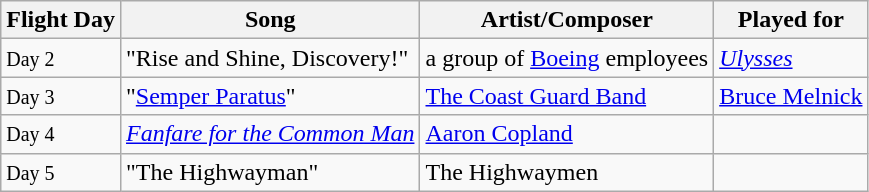<table class="wikitable">
<tr>
<th>Flight Day</th>
<th>Song</th>
<th>Artist/Composer</th>
<th>Played for</th>
</tr>
<tr>
<td><small>Day 2</small><br></td>
<td>"Rise and Shine, Discovery!"</td>
<td>a group of <a href='#'>Boeing</a> employees</td>
<td><a href='#'><em>Ulysses</em></a></td>
</tr>
<tr>
<td><small>Day 3</small><br></td>
<td>"<a href='#'>Semper Paratus</a>"</td>
<td><a href='#'>The Coast Guard Band</a></td>
<td><a href='#'>Bruce Melnick</a></td>
</tr>
<tr>
<td><small>Day 4</small><br></td>
<td><em><a href='#'>Fanfare for the Common Man</a></em></td>
<td><a href='#'>Aaron Copland</a></td>
<td></td>
</tr>
<tr>
<td><small>Day 5</small><br></td>
<td>"The Highwayman"</td>
<td>The Highwaymen</td>
<td></td>
</tr>
</table>
